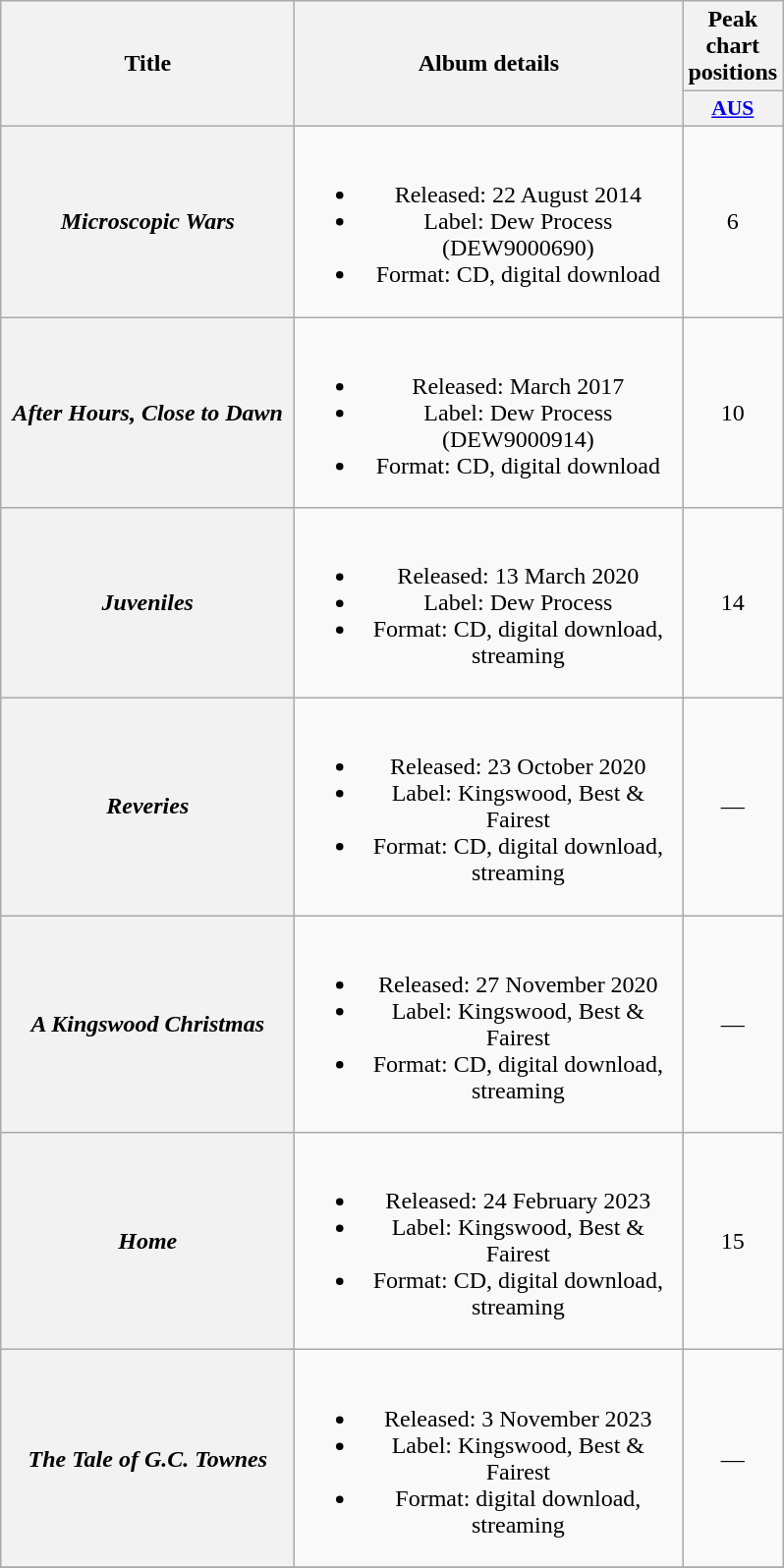<table class="wikitable plainrowheaders" style="text-align:center;">
<tr>
<th scope="col" rowspan="2" style="width:12em;">Title</th>
<th scope="col" rowspan="2" style="width:16em;">Album details</th>
<th scope="col">Peak chart positions</th>
</tr>
<tr>
<th scope="col" style="width:3em;font-size:90%;"><a href='#'>AUS</a><br></th>
</tr>
<tr>
<th scope="row"><em>Microscopic Wars</em></th>
<td><br><ul><li>Released: 22 August 2014</li><li>Label: Dew Process (DEW9000690)</li><li>Format: CD, digital download</li></ul></td>
<td>6</td>
</tr>
<tr>
<th scope="row"><em>After Hours, Close to Dawn</em></th>
<td><br><ul><li>Released: March 2017</li><li>Label: Dew Process (DEW9000914)</li><li>Format: CD, digital download</li></ul></td>
<td>10</td>
</tr>
<tr>
<th scope="row"><em>Juveniles</em></th>
<td><br><ul><li>Released: 13 March 2020</li><li>Label: Dew Process</li><li>Format: CD, digital download, streaming</li></ul></td>
<td>14</td>
</tr>
<tr>
<th scope="row"><em>Reveries</em></th>
<td><br><ul><li>Released: 23 October 2020</li><li>Label: Kingswood, Best & Fairest</li><li>Format: CD, digital download, streaming</li></ul></td>
<td>—</td>
</tr>
<tr>
<th scope="row"><em>A Kingswood Christmas</em></th>
<td><br><ul><li>Released: 27 November 2020</li><li>Label: Kingswood, Best & Fairest</li><li>Format: CD, digital download, streaming</li></ul></td>
<td>—</td>
</tr>
<tr>
<th scope="row"><em>Home</em></th>
<td><br><ul><li>Released: 24 February 2023</li><li>Label: Kingswood, Best & Fairest</li><li>Format: CD, digital download, streaming</li></ul></td>
<td>15<br></td>
</tr>
<tr>
<th scope="row"><em>The Tale of G.C. Townes</em></th>
<td><br><ul><li>Released: 3 November 2023</li><li>Label: Kingswood, Best & Fairest</li><li>Format: digital download, streaming</li></ul></td>
<td>—</td>
</tr>
<tr>
</tr>
</table>
